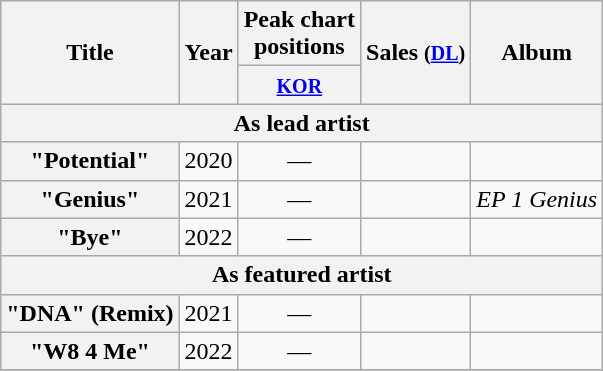<table class="wikitable plainrowheaders" style="text-align:center;">
<tr>
<th rowspan="2" scope="col">Title</th>
<th rowspan="2" scope="col">Year</th>
<th colspan="1" scope="col">Peak chart <br> positions</th>
<th rowspan="2" scope="col">Sales <small>(<a href='#'>DL</a>)</small></th>
<th rowspan="2" scope="col">Album</th>
</tr>
<tr>
<th><small><a href='#'>KOR</a></small></th>
</tr>
<tr>
<th colspan="5">As lead artist</th>
</tr>
<tr>
<th scope="row">"Potential"</th>
<td>2020</td>
<td>—</td>
<td></td>
<td></td>
</tr>
<tr>
<th scope="row">"Genius"<br></th>
<td>2021</td>
<td>—</td>
<td></td>
<td><em>EP 1 Genius</em></td>
</tr>
<tr>
<th scope="row">"Bye"</th>
<td>2022</td>
<td>—</td>
<td></td>
<td></td>
</tr>
<tr>
<th colspan="5">As featured artist</th>
</tr>
<tr>
<th scope="row">"DNA" (Remix)<br></th>
<td>2021</td>
<td>—</td>
<td></td>
</tr>
<tr>
<th scope="row">"W8 4 Me"<br></th>
<td>2022</td>
<td>—</td>
<td></td>
<td></td>
</tr>
<tr>
</tr>
</table>
